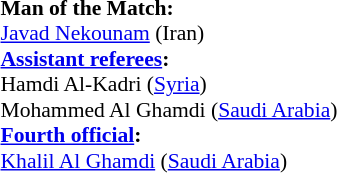<table width=50% style="font-size: 90%">
<tr>
<td><br><strong>Man of the Match:</strong>
<br><a href='#'>Javad Nekounam</a> (Iran)<br><strong><a href='#'>Assistant referees</a>:</strong>
<br>Hamdi Al-Kadri (<a href='#'>Syria</a>)
<br>Mohammed Al Ghamdi (<a href='#'>Saudi Arabia</a>)
<br><strong><a href='#'>Fourth official</a>:</strong>
<br><a href='#'>Khalil Al Ghamdi</a> (<a href='#'>Saudi Arabia</a>)</td>
</tr>
</table>
